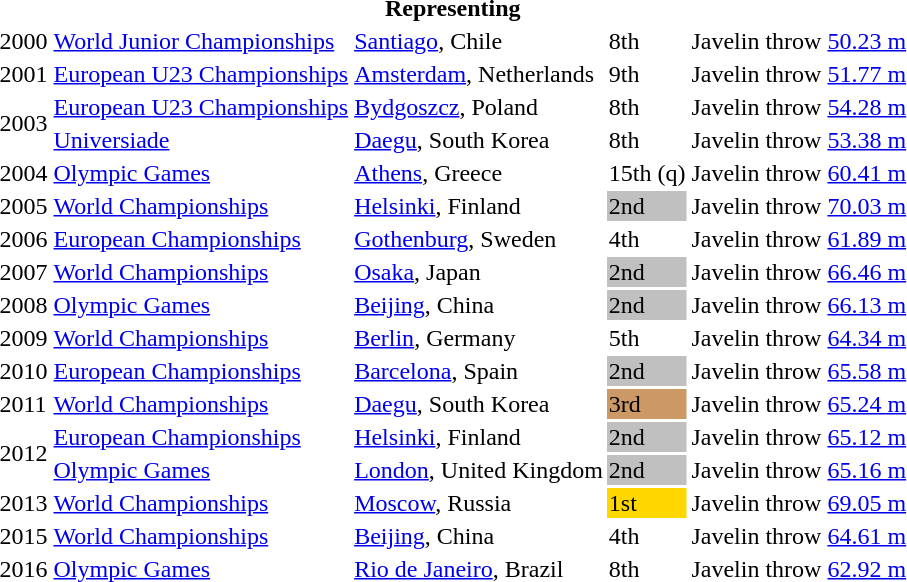<table>
<tr>
<th colspan="6">Representing </th>
</tr>
<tr>
<td>2000</td>
<td><a href='#'>World Junior Championships</a></td>
<td><a href='#'>Santiago</a>, Chile</td>
<td>8th</td>
<td>Javelin throw</td>
<td><a href='#'>50.23 m</a></td>
</tr>
<tr>
<td>2001</td>
<td><a href='#'>European U23 Championships</a></td>
<td><a href='#'>Amsterdam</a>, Netherlands</td>
<td>9th</td>
<td>Javelin throw</td>
<td><a href='#'>51.77 m</a></td>
</tr>
<tr>
<td rowspan=2>2003</td>
<td><a href='#'>European U23 Championships</a></td>
<td><a href='#'>Bydgoszcz</a>, Poland</td>
<td>8th</td>
<td>Javelin throw</td>
<td><a href='#'>54.28 m</a></td>
</tr>
<tr>
<td><a href='#'>Universiade</a></td>
<td><a href='#'>Daegu</a>, South Korea</td>
<td>8th</td>
<td>Javelin throw</td>
<td><a href='#'>53.38 m</a></td>
</tr>
<tr>
<td>2004</td>
<td><a href='#'>Olympic Games</a></td>
<td><a href='#'>Athens</a>, Greece</td>
<td>15th (q)</td>
<td>Javelin throw</td>
<td><a href='#'>60.41 m</a></td>
</tr>
<tr>
<td>2005</td>
<td><a href='#'>World Championships</a></td>
<td><a href='#'>Helsinki</a>, Finland</td>
<td bgcolor=silver>2nd</td>
<td>Javelin throw</td>
<td><a href='#'>70.03 m</a></td>
</tr>
<tr>
<td>2006</td>
<td><a href='#'>European Championships</a></td>
<td><a href='#'>Gothenburg</a>, Sweden</td>
<td>4th</td>
<td>Javelin throw</td>
<td><a href='#'>61.89 m</a></td>
</tr>
<tr>
<td>2007</td>
<td><a href='#'>World Championships</a></td>
<td><a href='#'>Osaka</a>, Japan</td>
<td bgcolor=silver>2nd</td>
<td>Javelin throw</td>
<td><a href='#'>66.46 m</a></td>
</tr>
<tr>
<td>2008</td>
<td><a href='#'>Olympic Games</a></td>
<td><a href='#'>Beijing</a>, China</td>
<td bgcolor=silver>2nd</td>
<td>Javelin throw</td>
<td><a href='#'>66.13 m</a></td>
</tr>
<tr>
<td>2009</td>
<td><a href='#'>World Championships</a></td>
<td><a href='#'>Berlin</a>, Germany</td>
<td>5th</td>
<td>Javelin throw</td>
<td><a href='#'>64.34 m</a></td>
</tr>
<tr>
<td>2010</td>
<td><a href='#'>European Championships</a></td>
<td><a href='#'>Barcelona</a>, Spain</td>
<td bgcolor=silver>2nd</td>
<td>Javelin throw</td>
<td><a href='#'>65.58 m</a></td>
</tr>
<tr>
<td>2011</td>
<td><a href='#'>World Championships</a></td>
<td><a href='#'>Daegu</a>, South Korea</td>
<td bgcolor=cc9966>3rd</td>
<td>Javelin throw</td>
<td><a href='#'>65.24 m</a></td>
</tr>
<tr>
<td rowspan=2>2012</td>
<td><a href='#'>European Championships</a></td>
<td><a href='#'>Helsinki</a>, Finland</td>
<td bgcolor=silver>2nd</td>
<td>Javelin throw</td>
<td><a href='#'>65.12 m</a></td>
</tr>
<tr>
<td><a href='#'>Olympic Games</a></td>
<td><a href='#'>London</a>, United Kingdom</td>
<td bgcolor=silver>2nd</td>
<td>Javelin throw</td>
<td><a href='#'>65.16 m</a></td>
</tr>
<tr>
<td>2013</td>
<td><a href='#'>World Championships</a></td>
<td><a href='#'>Moscow</a>, Russia</td>
<td bgcolor=gold>1st</td>
<td>Javelin throw</td>
<td><a href='#'>69.05 m</a></td>
</tr>
<tr>
<td>2015</td>
<td><a href='#'>World Championships</a></td>
<td><a href='#'>Beijing</a>, China</td>
<td>4th</td>
<td>Javelin throw</td>
<td><a href='#'>64.61 m</a></td>
</tr>
<tr>
<td>2016</td>
<td><a href='#'>Olympic Games</a></td>
<td><a href='#'>Rio de Janeiro</a>, Brazil</td>
<td>8th</td>
<td>Javelin throw</td>
<td><a href='#'>62.92 m</a></td>
</tr>
</table>
